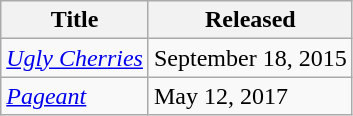<table class="wikitable">
<tr>
<th>Title</th>
<th>Released</th>
</tr>
<tr>
<td><em><a href='#'>Ugly Cherries</a></em></td>
<td>September 18, 2015</td>
</tr>
<tr>
<td><em><a href='#'>Pageant</a></em></td>
<td>May 12, 2017</td>
</tr>
</table>
